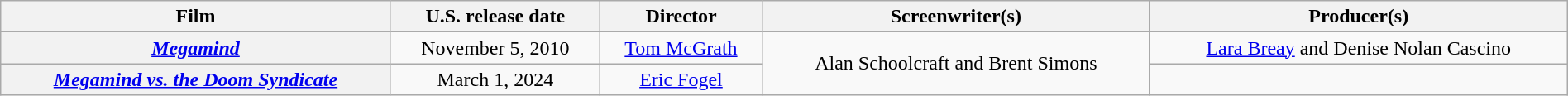<table class="wikitable plainrowheaders" style="text-align:center; width:100%;">
<tr>
<th scope="column">Film</th>
<th>U.S. release date</th>
<th>Director</th>
<th>Screenwriter(s)</th>
<th>Producer(s)</th>
</tr>
<tr>
<th><em><a href='#'>Megamind</a></em></th>
<td>November 5, 2010</td>
<td><a href='#'>Tom McGrath</a></td>
<td rowspan="2">Alan Schoolcraft and Brent Simons</td>
<td><a href='#'>Lara Breay</a> and Denise Nolan Cascino</td>
</tr>
<tr>
<th><em><a href='#'>Megamind vs. the Doom Syndicate</a></em></th>
<td>March 1, 2024</td>
<td><a href='#'>Eric Fogel</a></td>
<td></td>
</tr>
</table>
